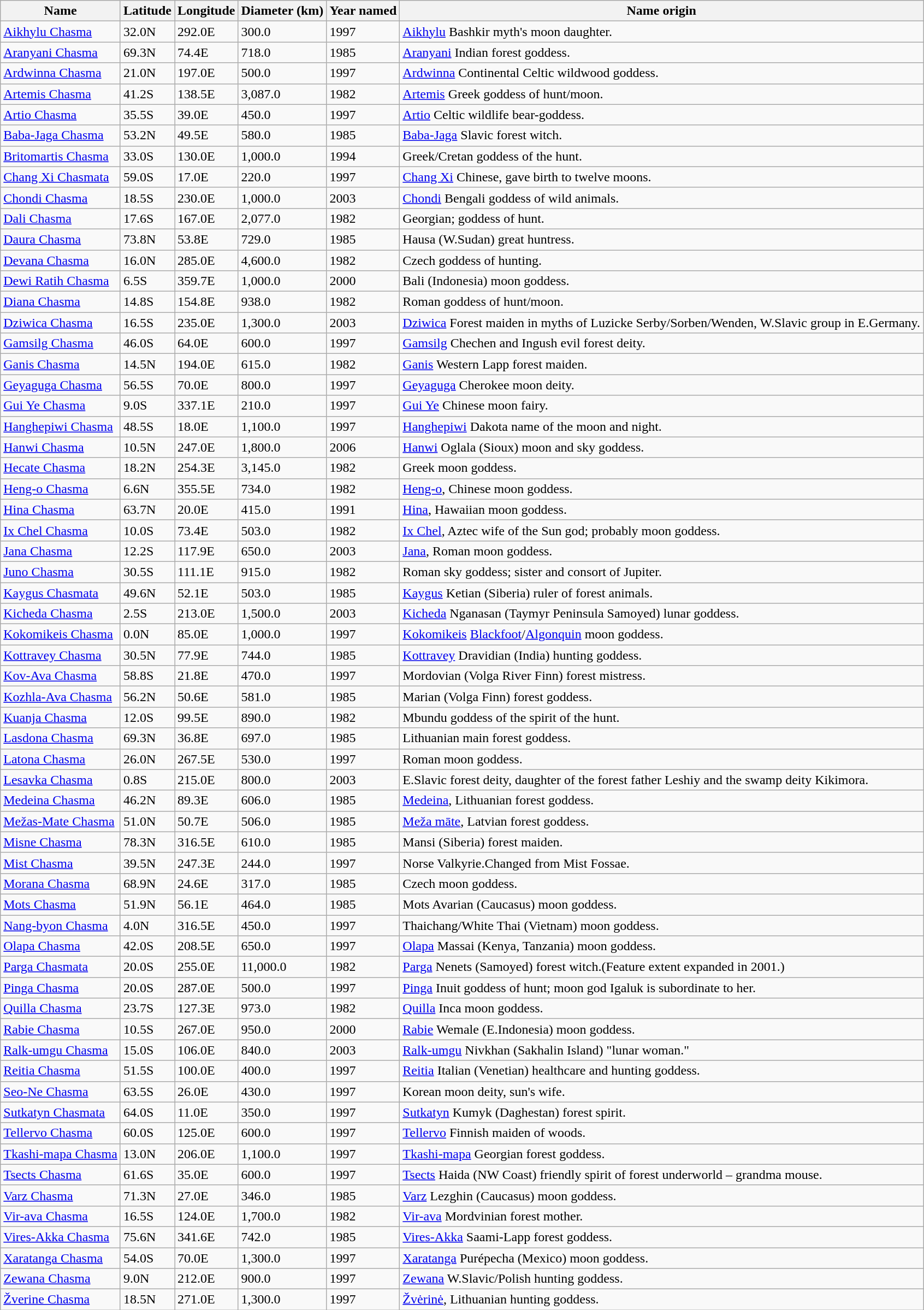<table class="wikitable sortable">
<tr>
<th>Name</th>
<th>Latitude</th>
<th>Longitude</th>
<th>Diameter (km)</th>
<th>Year named</th>
<th>Name origin</th>
</tr>
<tr>
<td><a href='#'>Aikhylu Chasma</a></td>
<td>32.0N</td>
<td>292.0E</td>
<td>300.0</td>
<td>1997</td>
<td><a href='#'>Aikhylu</a> Bashkir myth's moon daughter.</td>
</tr>
<tr>
<td><a href='#'>Aranyani Chasma</a></td>
<td>69.3N</td>
<td>74.4E</td>
<td>718.0</td>
<td>1985</td>
<td><a href='#'>Aranyani</a> Indian forest goddess.</td>
</tr>
<tr>
<td><a href='#'>Ardwinna Chasma</a></td>
<td>21.0N</td>
<td>197.0E</td>
<td>500.0</td>
<td>1997</td>
<td><a href='#'>Ardwinna</a> Continental Celtic wildwood goddess.</td>
</tr>
<tr>
<td><a href='#'>Artemis Chasma</a></td>
<td>41.2S</td>
<td>138.5E</td>
<td>3,087.0</td>
<td>1982</td>
<td><a href='#'>Artemis</a> Greek goddess of hunt/moon.</td>
</tr>
<tr>
<td><a href='#'>Artio Chasma</a></td>
<td>35.5S</td>
<td>39.0E</td>
<td>450.0</td>
<td>1997</td>
<td><a href='#'>Artio</a> Celtic wildlife bear-goddess.</td>
</tr>
<tr>
<td><a href='#'>Baba-Jaga Chasma</a></td>
<td>53.2N</td>
<td>49.5E</td>
<td>580.0</td>
<td>1985</td>
<td><a href='#'>Baba-Jaga</a> Slavic forest witch.</td>
</tr>
<tr>
<td><a href='#'>Britomartis Chasma</a></td>
<td>33.0S</td>
<td>130.0E</td>
<td>1,000.0</td>
<td>1994</td>
<td>Greek/Cretan goddess of the hunt.</td>
</tr>
<tr>
<td><a href='#'>Chang Xi Chasmata</a></td>
<td>59.0S</td>
<td>17.0E</td>
<td>220.0</td>
<td>1997</td>
<td><a href='#'>Chang Xi</a> Chinese, gave birth to twelve moons.</td>
</tr>
<tr>
<td><a href='#'>Chondi Chasma</a></td>
<td>18.5S</td>
<td>230.0E</td>
<td>1,000.0</td>
<td>2003</td>
<td><a href='#'>Chondi</a> Bengali goddess of wild animals.</td>
</tr>
<tr>
<td><a href='#'>Dali Chasma</a></td>
<td>17.6S</td>
<td>167.0E</td>
<td>2,077.0</td>
<td>1982</td>
<td>Georgian; goddess of hunt.</td>
</tr>
<tr>
<td><a href='#'>Daura Chasma</a></td>
<td>73.8N</td>
<td>53.8E</td>
<td>729.0</td>
<td>1985</td>
<td>Hausa (W.Sudan) great huntress.</td>
</tr>
<tr>
<td><a href='#'>Devana Chasma</a></td>
<td>16.0N</td>
<td>285.0E</td>
<td>4,600.0</td>
<td>1982</td>
<td>Czech goddess of hunting.</td>
</tr>
<tr>
<td><a href='#'>Dewi Ratih Chasma</a></td>
<td>6.5S</td>
<td>359.7E</td>
<td>1,000.0</td>
<td>2000</td>
<td>Bali (Indonesia) moon goddess.</td>
</tr>
<tr>
<td><a href='#'>Diana Chasma</a></td>
<td>14.8S</td>
<td>154.8E</td>
<td>938.0</td>
<td>1982</td>
<td>Roman goddess of hunt/moon.</td>
</tr>
<tr>
<td><a href='#'>Dziwica Chasma</a></td>
<td>16.5S</td>
<td>235.0E</td>
<td>1,300.0</td>
<td>2003</td>
<td><a href='#'>Dziwica</a> Forest maiden in myths of Luzicke Serby/Sorben/Wenden, W.Slavic group in E.Germany.</td>
</tr>
<tr>
<td><a href='#'>Gamsilg Chasma</a></td>
<td>46.0S</td>
<td>64.0E</td>
<td>600.0</td>
<td>1997</td>
<td><a href='#'>Gamsilg</a> Chechen and Ingush evil forest deity.</td>
</tr>
<tr>
<td><a href='#'>Ganis Chasma</a></td>
<td>14.5N</td>
<td>194.0E</td>
<td>615.0</td>
<td>1982</td>
<td><a href='#'>Ganis</a>  Western Lapp forest maiden.</td>
</tr>
<tr>
<td><a href='#'>Geyaguga Chasma</a></td>
<td>56.5S</td>
<td>70.0E</td>
<td>800.0</td>
<td>1997</td>
<td><a href='#'>Geyaguga</a> Cherokee moon deity.</td>
</tr>
<tr>
<td><a href='#'>Gui Ye Chasma</a></td>
<td>9.0S</td>
<td>337.1E</td>
<td>210.0</td>
<td>1997</td>
<td><a href='#'>Gui Ye</a> Chinese moon fairy.</td>
</tr>
<tr>
<td><a href='#'>Hanghepiwi Chasma</a></td>
<td>48.5S</td>
<td>18.0E</td>
<td>1,100.0</td>
<td>1997</td>
<td><a href='#'>Hanghepiwi</a> Dakota name of the moon and night.</td>
</tr>
<tr>
<td><a href='#'>Hanwi Chasma</a></td>
<td>10.5N</td>
<td>247.0E</td>
<td>1,800.0</td>
<td>2006</td>
<td><a href='#'>Hanwi</a> Oglala (Sioux) moon and sky goddess.</td>
</tr>
<tr>
<td><a href='#'>Hecate Chasma</a></td>
<td>18.2N</td>
<td>254.3E</td>
<td>3,145.0</td>
<td>1982</td>
<td>Greek moon goddess.</td>
</tr>
<tr>
<td><a href='#'>Heng-o Chasma</a></td>
<td>6.6N</td>
<td>355.5E</td>
<td>734.0</td>
<td>1982</td>
<td><a href='#'>Heng-o</a>, Chinese moon goddess.</td>
</tr>
<tr>
<td><a href='#'>Hina Chasma</a></td>
<td>63.7N</td>
<td>20.0E</td>
<td>415.0</td>
<td>1991</td>
<td><a href='#'>Hina</a>, Hawaiian moon goddess.</td>
</tr>
<tr>
<td><a href='#'>Ix Chel Chasma</a></td>
<td>10.0S</td>
<td>73.4E</td>
<td>503.0</td>
<td>1982</td>
<td><a href='#'>Ix Chel</a>, Aztec wife of the Sun god; probably moon goddess.</td>
</tr>
<tr>
<td><a href='#'>Jana Chasma</a></td>
<td>12.2S</td>
<td>117.9E</td>
<td>650.0</td>
<td>2003</td>
<td><a href='#'>Jana</a>, Roman moon goddess.</td>
</tr>
<tr>
<td><a href='#'>Juno Chasma</a></td>
<td>30.5S</td>
<td>111.1E</td>
<td>915.0</td>
<td>1982</td>
<td>Roman sky goddess; sister and consort of Jupiter.</td>
</tr>
<tr>
<td><a href='#'>Kaygus Chasmata</a></td>
<td>49.6N</td>
<td>52.1E</td>
<td>503.0</td>
<td>1985</td>
<td><a href='#'>Kaygus</a> Ketian (Siberia) ruler of forest animals.</td>
</tr>
<tr>
<td><a href='#'>Kicheda Chasma</a></td>
<td>2.5S</td>
<td>213.0E</td>
<td>1,500.0</td>
<td>2003</td>
<td><a href='#'>Kicheda</a> Nganasan (Taymyr Peninsula Samoyed) lunar goddess.</td>
</tr>
<tr>
<td><a href='#'>Kokomikeis Chasma</a></td>
<td>0.0N</td>
<td>85.0E</td>
<td>1,000.0</td>
<td>1997</td>
<td><a href='#'>Kokomikeis</a>  <a href='#'>Blackfoot</a>/<a href='#'>Algonquin</a> moon goddess.</td>
</tr>
<tr>
<td><a href='#'>Kottravey Chasma</a></td>
<td>30.5N</td>
<td>77.9E</td>
<td>744.0</td>
<td>1985</td>
<td><a href='#'>Kottravey</a> Dravidian (India) hunting goddess.</td>
</tr>
<tr>
<td><a href='#'>Kov-Ava Chasma</a></td>
<td>58.8S</td>
<td>21.8E</td>
<td>470.0</td>
<td>1997</td>
<td>Mordovian (Volga River Finn) forest mistress.</td>
</tr>
<tr>
<td><a href='#'>Kozhla-Ava Chasma</a></td>
<td>56.2N</td>
<td>50.6E</td>
<td>581.0</td>
<td>1985</td>
<td>Marian (Volga Finn) forest goddess.</td>
</tr>
<tr>
<td><a href='#'>Kuanja Chasma</a></td>
<td>12.0S</td>
<td>99.5E</td>
<td>890.0</td>
<td>1982</td>
<td>Mbundu goddess of the spirit of the hunt.</td>
</tr>
<tr>
<td><a href='#'>Lasdona Chasma</a></td>
<td>69.3N</td>
<td>36.8E</td>
<td>697.0</td>
<td>1985</td>
<td>Lithuanian main forest goddess.</td>
</tr>
<tr>
<td><a href='#'>Latona Chasma</a></td>
<td>26.0N</td>
<td>267.5E</td>
<td>530.0</td>
<td>1997</td>
<td>Roman moon goddess.</td>
</tr>
<tr>
<td><a href='#'>Lesavka Chasma</a></td>
<td>0.8S</td>
<td>215.0E</td>
<td>800.0</td>
<td>2003</td>
<td>E.Slavic forest deity, daughter of the forest father Leshiy and the swamp deity Kikimora.</td>
</tr>
<tr>
<td><a href='#'>Medeina Chasma</a></td>
<td>46.2N</td>
<td>89.3E</td>
<td>606.0</td>
<td>1985</td>
<td><a href='#'>Medeina</a>, Lithuanian forest goddess.</td>
</tr>
<tr>
<td><a href='#'>Mežas-Mate Chasma</a></td>
<td>51.0N</td>
<td>50.7E</td>
<td>506.0</td>
<td>1985</td>
<td><a href='#'>Meža māte</a>, Latvian forest goddess.</td>
</tr>
<tr>
<td><a href='#'>Misne Chasma</a></td>
<td>78.3N</td>
<td>316.5E</td>
<td>610.0</td>
<td>1985</td>
<td>Mansi (Siberia) forest maiden.</td>
</tr>
<tr>
<td><a href='#'>Mist Chasma</a></td>
<td>39.5N</td>
<td>247.3E</td>
<td>244.0</td>
<td>1997</td>
<td>Norse Valkyrie.Changed from Mist Fossae.</td>
</tr>
<tr>
<td><a href='#'>Morana Chasma</a></td>
<td>68.9N</td>
<td>24.6E</td>
<td>317.0</td>
<td>1985</td>
<td>Czech moon goddess.</td>
</tr>
<tr>
<td><a href='#'>Mots Chasma</a></td>
<td>51.9N</td>
<td>56.1E</td>
<td>464.0</td>
<td>1985</td>
<td>Mots Avarian (Caucasus) moon goddess.</td>
</tr>
<tr>
<td><a href='#'>Nang-byon Chasma</a></td>
<td>4.0N</td>
<td>316.5E</td>
<td>450.0</td>
<td>1997</td>
<td>Thaichang/White Thai (Vietnam) moon goddess.</td>
</tr>
<tr>
<td><a href='#'>Olapa Chasma</a></td>
<td>42.0S</td>
<td>208.5E</td>
<td>650.0</td>
<td>1997</td>
<td><a href='#'>Olapa</a> Massai (Kenya, Tanzania) moon goddess.</td>
</tr>
<tr>
<td><a href='#'>Parga Chasmata</a></td>
<td>20.0S</td>
<td>255.0E</td>
<td>11,000.0</td>
<td>1982</td>
<td><a href='#'>Parga</a>  Nenets (Samoyed) forest witch.(Feature extent expanded in 2001.)</td>
</tr>
<tr>
<td><a href='#'>Pinga Chasma</a></td>
<td>20.0S</td>
<td>287.0E</td>
<td>500.0</td>
<td>1997</td>
<td><a href='#'>Pinga</a> Inuit goddess of hunt; moon god Igaluk is subordinate to her.</td>
</tr>
<tr>
<td><a href='#'>Quilla Chasma</a></td>
<td>23.7S</td>
<td>127.3E</td>
<td>973.0</td>
<td>1982</td>
<td><a href='#'>Quilla</a> Inca moon goddess.</td>
</tr>
<tr>
<td><a href='#'>Rabie Chasma</a></td>
<td>10.5S</td>
<td>267.0E</td>
<td>950.0</td>
<td>2000</td>
<td><a href='#'>Rabie</a> Wemale (E.Indonesia) moon goddess.</td>
</tr>
<tr>
<td><a href='#'>Ralk-umgu Chasma</a></td>
<td>15.0S</td>
<td>106.0E</td>
<td>840.0</td>
<td>2003</td>
<td><a href='#'>Ralk-umgu</a> Nivkhan (Sakhalin Island) "lunar woman."</td>
</tr>
<tr>
<td><a href='#'>Reitia Chasma</a></td>
<td>51.5S</td>
<td>100.0E</td>
<td>400.0</td>
<td>1997</td>
<td><a href='#'>Reitia</a> Italian (Venetian) healthcare and hunting goddess.</td>
</tr>
<tr>
<td><a href='#'>Seo-Ne Chasma</a></td>
<td>63.5S</td>
<td>26.0E</td>
<td>430.0</td>
<td>1997</td>
<td>Korean moon deity, sun's wife.</td>
</tr>
<tr>
<td><a href='#'>Sutkatyn Chasmata</a></td>
<td>64.0S</td>
<td>11.0E</td>
<td>350.0</td>
<td>1997</td>
<td><a href='#'>Sutkatyn</a> Kumyk (Daghestan) forest spirit.</td>
</tr>
<tr>
<td><a href='#'>Tellervo Chasma</a></td>
<td>60.0S</td>
<td>125.0E</td>
<td>600.0</td>
<td>1997</td>
<td><a href='#'>Tellervo</a> Finnish maiden of woods.</td>
</tr>
<tr>
<td><a href='#'>Tkashi-mapa Chasma</a></td>
<td>13.0N</td>
<td>206.0E</td>
<td>1,100.0</td>
<td>1997</td>
<td><a href='#'>Tkashi-mapa</a>  Georgian forest goddess.</td>
</tr>
<tr>
<td><a href='#'>Tsects Chasma</a></td>
<td>61.6S</td>
<td>35.0E</td>
<td>600.0</td>
<td>1997</td>
<td><a href='#'>Tsects</a> Haida (NW Coast) friendly spirit of forest underworld – grandma mouse.</td>
</tr>
<tr>
<td><a href='#'>Varz Chasma</a></td>
<td>71.3N</td>
<td>27.0E</td>
<td>346.0</td>
<td>1985</td>
<td><a href='#'>Varz</a> Lezghin (Caucasus) moon goddess.</td>
</tr>
<tr>
<td><a href='#'>Vir-ava Chasma</a></td>
<td>16.5S</td>
<td>124.0E</td>
<td>1,700.0</td>
<td>1982</td>
<td><a href='#'>Vir-ava</a> Mordvinian forest mother.</td>
</tr>
<tr>
<td><a href='#'>Vires-Akka Chasma</a></td>
<td>75.6N</td>
<td>341.6E</td>
<td>742.0</td>
<td>1985</td>
<td><a href='#'>Vires-Akka</a> Saami-Lapp forest goddess.</td>
</tr>
<tr>
<td><a href='#'>Xaratanga Chasma</a></td>
<td>54.0S</td>
<td>70.0E</td>
<td>1,300.0</td>
<td>1997</td>
<td><a href='#'>Xaratanga</a> Purépecha (Mexico) moon goddess.</td>
</tr>
<tr>
<td><a href='#'>Zewana Chasma</a></td>
<td>9.0N</td>
<td>212.0E</td>
<td>900.0</td>
<td>1997</td>
<td><a href='#'>Zewana</a> W.Slavic/Polish hunting goddess.</td>
</tr>
<tr>
<td><a href='#'>Žverine Chasma</a></td>
<td>18.5N</td>
<td>271.0E</td>
<td>1,300.0</td>
<td>1997</td>
<td><a href='#'>Žvėrinė</a>, Lithuanian hunting goddess.</td>
</tr>
</table>
